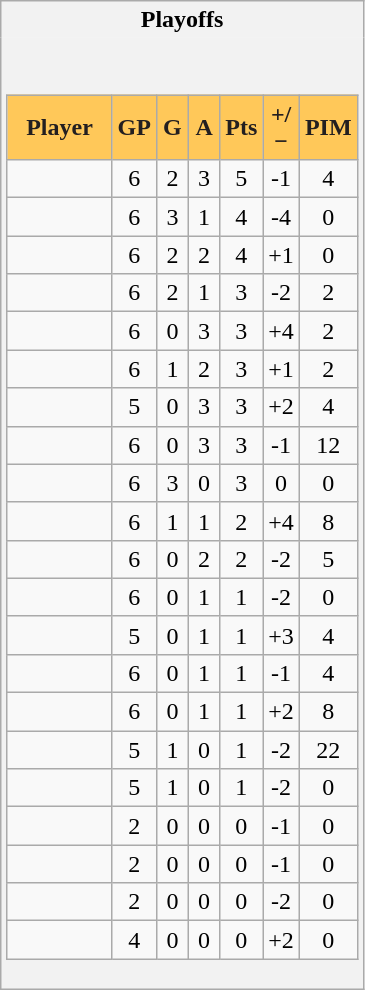<table class="wikitable" style="border: 1px solid #aaa;">
<tr>
<th style="border: 0;">Playoffs</th>
</tr>
<tr>
<td style="background: #f2f2f2; border: 0; text-align: center;"><br><table class="wikitable sortable" width="100%">
<tr align=center>
<th style="background:#FFC859; color:#231F20" width="40%">Player</th>
<th style="background:#FFC859; color:#231F20" width="10%">GP</th>
<th style="background:#FFC859; color:#231F20" width="10%">G</th>
<th style="background:#FFC859; color:#231F20" width="10%">A</th>
<th style="background:#FFC859; color:#231F20" width="10%">Pts</th>
<th style="background:#FFC859; color:#231F20" width="10%">+/−</th>
<th style="background:#FFC859; color:#231F20" width="10%">PIM</th>
</tr>
<tr>
<td></td>
<td>6</td>
<td>2</td>
<td>3</td>
<td>5</td>
<td>-1</td>
<td>4</td>
</tr>
<tr>
<td></td>
<td>6</td>
<td>3</td>
<td>1</td>
<td>4</td>
<td>-4</td>
<td>0</td>
</tr>
<tr>
<td></td>
<td>6</td>
<td>2</td>
<td>2</td>
<td>4</td>
<td>+1</td>
<td>0</td>
</tr>
<tr>
<td></td>
<td>6</td>
<td>2</td>
<td>1</td>
<td>3</td>
<td>-2</td>
<td>2</td>
</tr>
<tr>
<td></td>
<td>6</td>
<td>0</td>
<td>3</td>
<td>3</td>
<td>+4</td>
<td>2</td>
</tr>
<tr>
<td></td>
<td>6</td>
<td>1</td>
<td>2</td>
<td>3</td>
<td>+1</td>
<td>2</td>
</tr>
<tr>
<td></td>
<td>5</td>
<td>0</td>
<td>3</td>
<td>3</td>
<td>+2</td>
<td>4</td>
</tr>
<tr>
<td></td>
<td>6</td>
<td>0</td>
<td>3</td>
<td>3</td>
<td>-1</td>
<td>12</td>
</tr>
<tr>
<td></td>
<td>6</td>
<td>3</td>
<td>0</td>
<td>3</td>
<td>0</td>
<td>0</td>
</tr>
<tr>
<td></td>
<td>6</td>
<td>1</td>
<td>1</td>
<td>2</td>
<td>+4</td>
<td>8</td>
</tr>
<tr>
<td></td>
<td>6</td>
<td>0</td>
<td>2</td>
<td>2</td>
<td>-2</td>
<td>5</td>
</tr>
<tr>
<td></td>
<td>6</td>
<td>0</td>
<td>1</td>
<td>1</td>
<td>-2</td>
<td>0</td>
</tr>
<tr>
<td></td>
<td>5</td>
<td>0</td>
<td>1</td>
<td>1</td>
<td>+3</td>
<td>4</td>
</tr>
<tr>
<td></td>
<td>6</td>
<td>0</td>
<td>1</td>
<td>1</td>
<td>-1</td>
<td>4</td>
</tr>
<tr>
<td></td>
<td>6</td>
<td>0</td>
<td>1</td>
<td>1</td>
<td>+2</td>
<td>8</td>
</tr>
<tr>
<td></td>
<td>5</td>
<td>1</td>
<td>0</td>
<td>1</td>
<td>-2</td>
<td>22</td>
</tr>
<tr>
<td></td>
<td>5</td>
<td>1</td>
<td>0</td>
<td>1</td>
<td>-2</td>
<td>0</td>
</tr>
<tr>
<td></td>
<td>2</td>
<td>0</td>
<td>0</td>
<td>0</td>
<td>-1</td>
<td>0</td>
</tr>
<tr>
<td></td>
<td>2</td>
<td>0</td>
<td>0</td>
<td>0</td>
<td>-1</td>
<td>0</td>
</tr>
<tr>
<td></td>
<td>2</td>
<td>0</td>
<td>0</td>
<td>0</td>
<td>-2</td>
<td>0</td>
</tr>
<tr>
<td></td>
<td>4</td>
<td>0</td>
<td>0</td>
<td>0</td>
<td>+2</td>
<td>0</td>
</tr>
</table>
</td>
</tr>
</table>
